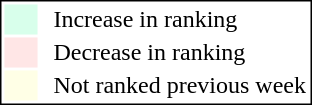<table style="border:1px solid black; float:right;">
<tr>
<td style="background:#D8FFEB; width:20px;"></td>
<td> </td>
<td>Increase in ranking</td>
</tr>
<tr>
<td style="background:#FFE6E6; width:20px;"></td>
<td> </td>
<td>Decrease in ranking</td>
</tr>
<tr>
<td style="background:#FFFFE6; width:20px;"></td>
<td> </td>
<td>Not ranked previous week</td>
</tr>
</table>
